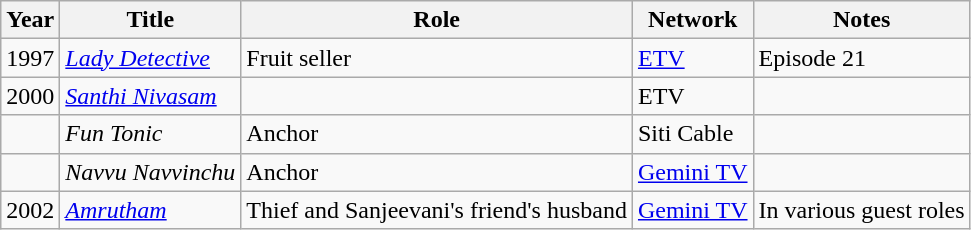<table class="wikitable">
<tr>
<th>Year</th>
<th>Title</th>
<th>Role</th>
<th>Network</th>
<th>Notes</th>
</tr>
<tr>
<td>1997</td>
<td><em><a href='#'>Lady Detective</a></em></td>
<td>Fruit seller</td>
<td><a href='#'>ETV</a></td>
<td>Episode 21</td>
</tr>
<tr>
<td>2000</td>
<td><em><a href='#'>Santhi Nivasam</a></em></td>
<td></td>
<td>ETV</td>
<td></td>
</tr>
<tr>
<td></td>
<td><em>Fun Tonic</em></td>
<td>Anchor</td>
<td>Siti Cable</td>
<td></td>
</tr>
<tr>
<td></td>
<td><em>Navvu Navvinchu</em></td>
<td>Anchor</td>
<td><a href='#'>Gemini TV</a></td>
<td></td>
</tr>
<tr>
<td>2002</td>
<td><em><a href='#'>Amrutham</a></em></td>
<td>Thief and Sanjeevani's friend's husband</td>
<td><a href='#'>Gemini TV</a></td>
<td>In various guest roles</td>
</tr>
</table>
